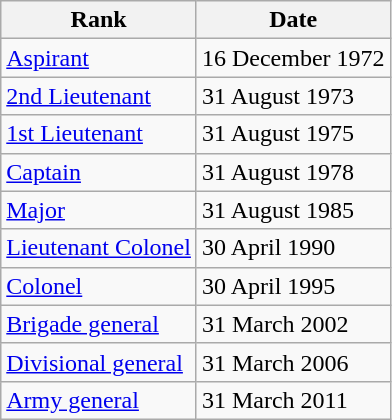<table class="wikitable">
<tr>
<th>Rank</th>
<th>Date</th>
</tr>
<tr>
<td> <a href='#'>Aspirant</a></td>
<td>16 December 1972</td>
</tr>
<tr>
<td> <a href='#'>2nd Lieutenant</a></td>
<td>31 August 1973</td>
</tr>
<tr>
<td> <a href='#'>1st Lieutenant</a></td>
<td>31 August 1975</td>
</tr>
<tr>
<td> <a href='#'>Captain</a></td>
<td>31 August 1978</td>
</tr>
<tr>
<td> <a href='#'>Major</a></td>
<td>31 August 1985</td>
</tr>
<tr>
<td> <a href='#'>Lieutenant Colonel</a></td>
<td>30 April 1990</td>
</tr>
<tr>
<td> <a href='#'>Colonel</a></td>
<td>30 April 1995</td>
</tr>
<tr>
<td> <a href='#'>Brigade general</a></td>
<td>31 March 2002</td>
</tr>
<tr>
<td> <a href='#'>Divisional general</a></td>
<td>31 March 2006</td>
</tr>
<tr>
<td> <a href='#'>Army general</a></td>
<td>31 March 2011</td>
</tr>
</table>
